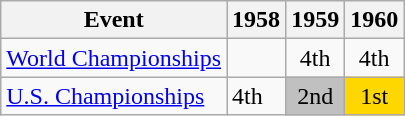<table class="wikitable">
<tr>
<th>Event</th>
<th>1958</th>
<th>1959</th>
<th>1960</th>
</tr>
<tr>
<td><a href='#'>World Championships</a></td>
<td></td>
<td align="center">4th</td>
<td align="center">4th</td>
</tr>
<tr>
<td><a href='#'>U.S. Championships</a></td>
<td>4th</td>
<td align="center" bgcolor="silver">2nd</td>
<td align="center" bgcolor="gold">1st</td>
</tr>
</table>
